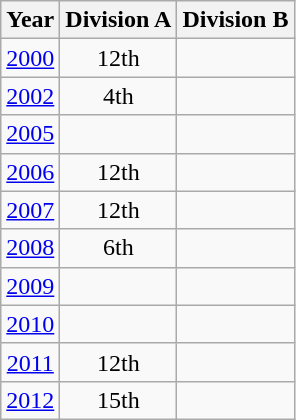<table class="wikitable" style="text-align:center">
<tr>
<th>Year</th>
<th>Division A</th>
<th>Division B</th>
</tr>
<tr>
<td><a href='#'>2000</a></td>
<td>12th</td>
<td></td>
</tr>
<tr>
<td><a href='#'>2002</a></td>
<td>4th</td>
<td></td>
</tr>
<tr>
<td><a href='#'>2005</a></td>
<td></td>
<td></td>
</tr>
<tr>
<td><a href='#'>2006</a></td>
<td>12th</td>
<td></td>
</tr>
<tr>
<td><a href='#'>2007</a></td>
<td>12th</td>
<td></td>
</tr>
<tr>
<td><a href='#'>2008</a></td>
<td>6th</td>
<td></td>
</tr>
<tr>
<td><a href='#'>2009</a></td>
<td></td>
<td></td>
</tr>
<tr>
<td><a href='#'>2010</a></td>
<td></td>
<td></td>
</tr>
<tr>
<td><a href='#'>2011</a></td>
<td>12th</td>
<td></td>
</tr>
<tr>
<td><a href='#'>2012</a></td>
<td>15th</td>
<td></td>
</tr>
</table>
